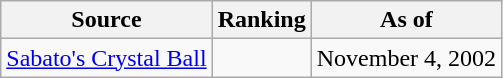<table class="wikitable">
<tr>
<th>Source</th>
<th>Ranking</th>
<th>As of</th>
</tr>
<tr>
<td><a href='#'>Sabato's Crystal Ball</a></td>
<td></td>
<td>November 4, 2002</td>
</tr>
</table>
